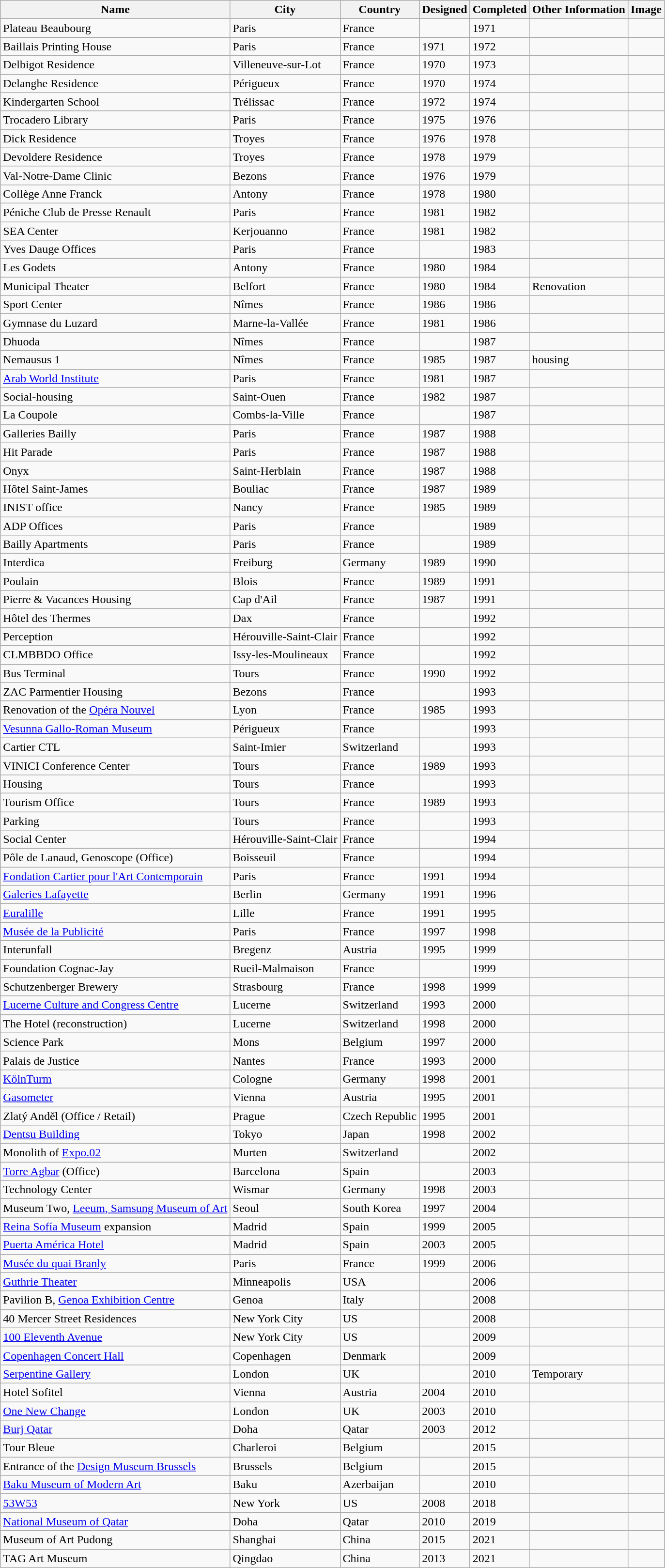<table class="wikitable sortable">
<tr>
<th>Name</th>
<th>City</th>
<th>Country</th>
<th>Designed</th>
<th>Completed</th>
<th>Other Information</th>
<th>Image</th>
</tr>
<tr>
<td>Plateau Beaubourg</td>
<td>Paris</td>
<td>France</td>
<td></td>
<td>1971</td>
<td></td>
<td></td>
</tr>
<tr>
<td>Baillais Printing House</td>
<td>Paris</td>
<td>France</td>
<td>1971</td>
<td>1972</td>
<td></td>
<td></td>
</tr>
<tr>
<td>Delbigot Residence</td>
<td>Villeneuve-sur-Lot</td>
<td>France</td>
<td>1970</td>
<td>1973</td>
<td></td>
<td></td>
</tr>
<tr>
<td>Delanghe Residence</td>
<td>Périgueux</td>
<td>France</td>
<td>1970</td>
<td>1974</td>
<td></td>
<td></td>
</tr>
<tr>
<td>Kindergarten School</td>
<td>Trélissac</td>
<td>France</td>
<td>1972</td>
<td>1974</td>
<td></td>
<td></td>
</tr>
<tr>
<td>Trocadero Library</td>
<td>Paris</td>
<td>France</td>
<td>1975</td>
<td>1976</td>
<td></td>
<td></td>
</tr>
<tr>
<td>Dick Residence</td>
<td>Troyes</td>
<td>France</td>
<td>1976</td>
<td>1978</td>
<td></td>
<td></td>
</tr>
<tr>
<td>Devoldere Residence</td>
<td>Troyes</td>
<td>France</td>
<td>1978</td>
<td>1979</td>
<td></td>
<td></td>
</tr>
<tr>
<td>Val-Notre-Dame Clinic</td>
<td>Bezons</td>
<td>France</td>
<td>1976</td>
<td>1979</td>
<td></td>
<td></td>
</tr>
<tr>
<td>Collège Anne Franck</td>
<td>Antony</td>
<td>France</td>
<td>1978</td>
<td>1980</td>
<td></td>
<td></td>
</tr>
<tr>
<td>Péniche Club de Presse Renault</td>
<td>Paris</td>
<td>France</td>
<td>1981</td>
<td>1982</td>
<td></td>
<td></td>
</tr>
<tr>
<td>SEA Center</td>
<td>Kerjouanno</td>
<td>France</td>
<td>1981</td>
<td>1982</td>
<td></td>
<td></td>
</tr>
<tr>
<td>Yves Dauge Offices</td>
<td>Paris</td>
<td>France</td>
<td></td>
<td>1983</td>
<td></td>
<td></td>
</tr>
<tr>
<td>Les Godets</td>
<td>Antony</td>
<td>France</td>
<td>1980</td>
<td>1984</td>
<td></td>
<td></td>
</tr>
<tr>
<td>Municipal Theater</td>
<td>Belfort</td>
<td>France</td>
<td>1980</td>
<td>1984</td>
<td>Renovation</td>
<td></td>
</tr>
<tr>
<td>Sport Center</td>
<td>Nîmes</td>
<td>France</td>
<td>1986</td>
<td>1986</td>
<td></td>
<td></td>
</tr>
<tr>
<td>Gymnase du Luzard</td>
<td>Marne-la-Vallée</td>
<td>France</td>
<td>1981</td>
<td>1986</td>
<td></td>
<td></td>
</tr>
<tr>
<td>Dhuoda</td>
<td>Nîmes</td>
<td>France</td>
<td></td>
<td>1987</td>
<td></td>
<td></td>
</tr>
<tr>
<td>Nemausus 1</td>
<td>Nîmes</td>
<td>France</td>
<td>1985</td>
<td>1987</td>
<td>housing</td>
<td></td>
</tr>
<tr>
<td><a href='#'>Arab World Institute</a></td>
<td>Paris</td>
<td>France</td>
<td>1981</td>
<td>1987</td>
<td></td>
<td></td>
</tr>
<tr>
<td>Social-housing</td>
<td>Saint-Ouen</td>
<td>France</td>
<td>1982</td>
<td>1987</td>
<td></td>
<td></td>
</tr>
<tr>
<td>La Coupole</td>
<td>Combs-la-Ville</td>
<td>France</td>
<td></td>
<td>1987</td>
<td></td>
<td></td>
</tr>
<tr>
<td>Galleries Bailly</td>
<td>Paris</td>
<td>France</td>
<td>1987</td>
<td>1988</td>
<td></td>
<td></td>
</tr>
<tr>
<td>Hit Parade</td>
<td>Paris</td>
<td>France</td>
<td>1987</td>
<td>1988</td>
<td></td>
<td></td>
</tr>
<tr>
<td>Onyx</td>
<td>Saint-Herblain</td>
<td>France</td>
<td>1987</td>
<td>1988</td>
<td></td>
<td></td>
</tr>
<tr>
<td>Hôtel Saint-James</td>
<td>Bouliac</td>
<td>France</td>
<td>1987</td>
<td>1989</td>
<td></td>
<td></td>
</tr>
<tr>
<td>INIST office</td>
<td>Nancy</td>
<td>France</td>
<td>1985</td>
<td>1989</td>
<td></td>
<td></td>
</tr>
<tr>
<td>ADP Offices</td>
<td>Paris</td>
<td>France</td>
<td></td>
<td>1989</td>
<td></td>
<td></td>
</tr>
<tr>
<td>Bailly Apartments</td>
<td>Paris</td>
<td>France</td>
<td></td>
<td>1989</td>
<td></td>
<td></td>
</tr>
<tr>
<td>Interdica</td>
<td>Freiburg</td>
<td>Germany</td>
<td>1989</td>
<td>1990</td>
<td></td>
<td></td>
</tr>
<tr>
<td>Poulain</td>
<td>Blois</td>
<td>France</td>
<td>1989</td>
<td>1991</td>
<td></td>
<td></td>
</tr>
<tr>
<td>Pierre & Vacances Housing</td>
<td>Cap d'Ail</td>
<td>France</td>
<td>1987</td>
<td>1991</td>
<td></td>
<td></td>
</tr>
<tr>
<td>Hôtel des Thermes</td>
<td>Dax</td>
<td>France</td>
<td></td>
<td>1992</td>
<td></td>
<td></td>
</tr>
<tr>
<td>Perception</td>
<td>Hérouville-Saint-Clair</td>
<td>France</td>
<td></td>
<td>1992</td>
<td></td>
<td></td>
</tr>
<tr>
<td>CLMBBDO Office</td>
<td>Issy-les-Moulineaux</td>
<td>France</td>
<td></td>
<td>1992</td>
<td></td>
<td></td>
</tr>
<tr>
<td>Bus Terminal</td>
<td>Tours</td>
<td>France</td>
<td>1990</td>
<td>1992</td>
<td></td>
<td></td>
</tr>
<tr>
<td>ZAC Parmentier Housing</td>
<td>Bezons</td>
<td>France</td>
<td></td>
<td>1993</td>
<td></td>
<td></td>
</tr>
<tr>
<td>Renovation of the <a href='#'>Opéra Nouvel</a></td>
<td>Lyon</td>
<td>France</td>
<td>1985</td>
<td>1993</td>
<td></td>
<td></td>
</tr>
<tr>
<td><a href='#'>Vesunna Gallo-Roman Museum</a></td>
<td>Périgueux</td>
<td>France</td>
<td></td>
<td>1993</td>
<td></td>
<td></td>
</tr>
<tr>
<td>Cartier CTL</td>
<td>Saint-Imier</td>
<td>Switzerland</td>
<td></td>
<td>1993</td>
<td></td>
<td></td>
</tr>
<tr>
<td>VINICI Conference Center</td>
<td>Tours</td>
<td>France</td>
<td>1989</td>
<td>1993</td>
<td></td>
<td></td>
</tr>
<tr>
<td>Housing</td>
<td>Tours</td>
<td>France</td>
<td></td>
<td>1993</td>
<td></td>
<td></td>
</tr>
<tr>
<td>Tourism Office</td>
<td>Tours</td>
<td>France</td>
<td>1989</td>
<td>1993</td>
<td></td>
<td></td>
</tr>
<tr>
<td>Parking</td>
<td>Tours</td>
<td>France</td>
<td></td>
<td>1993</td>
<td></td>
<td></td>
</tr>
<tr>
<td>Social Center</td>
<td>Hérouville-Saint-Clair</td>
<td>France</td>
<td></td>
<td>1994</td>
<td></td>
<td></td>
</tr>
<tr>
<td>Pôle de Lanaud, Genoscope (Office)</td>
<td>Boisseuil</td>
<td>France</td>
<td></td>
<td>1994</td>
<td></td>
<td></td>
</tr>
<tr>
<td><a href='#'>Fondation Cartier pour l'Art Contemporain</a></td>
<td>Paris</td>
<td>France</td>
<td>1991</td>
<td>1994</td>
<td></td>
<td></td>
</tr>
<tr>
<td><a href='#'>Galeries Lafayette</a></td>
<td>Berlin</td>
<td>Germany</td>
<td>1991</td>
<td>1996</td>
<td></td>
<td></td>
</tr>
<tr>
<td><a href='#'>Euralille</a></td>
<td>Lille</td>
<td>France</td>
<td>1991</td>
<td>1995</td>
<td></td>
<td></td>
</tr>
<tr>
<td><a href='#'>Musée de la Publicité</a></td>
<td>Paris</td>
<td>France</td>
<td>1997</td>
<td>1998</td>
<td></td>
<td></td>
</tr>
<tr>
<td>Interunfall</td>
<td>Bregenz</td>
<td>Austria</td>
<td>1995</td>
<td>1999</td>
<td></td>
<td></td>
</tr>
<tr>
<td>Foundation Cognac-Jay</td>
<td>Rueil-Malmaison</td>
<td>France</td>
<td></td>
<td>1999</td>
<td></td>
<td></td>
</tr>
<tr>
<td>Schutzenberger Brewery</td>
<td>Strasbourg</td>
<td>France</td>
<td>1998</td>
<td>1999</td>
<td></td>
<td></td>
</tr>
<tr>
<td><a href='#'>Lucerne Culture and Congress Centre</a></td>
<td>Lucerne</td>
<td>Switzerland</td>
<td>1993</td>
<td>2000</td>
<td></td>
<td></td>
</tr>
<tr>
<td>The Hotel (reconstruction)</td>
<td>Lucerne</td>
<td>Switzerland</td>
<td>1998</td>
<td>2000</td>
<td></td>
<td></td>
</tr>
<tr>
<td>Science Park</td>
<td>Mons</td>
<td>Belgium</td>
<td>1997</td>
<td>2000</td>
<td></td>
<td></td>
</tr>
<tr>
<td>Palais de Justice</td>
<td>Nantes</td>
<td>France</td>
<td>1993</td>
<td>2000</td>
<td></td>
<td></td>
</tr>
<tr>
<td><a href='#'>KölnTurm</a></td>
<td>Cologne</td>
<td>Germany</td>
<td>1998</td>
<td>2001</td>
<td></td>
<td></td>
</tr>
<tr>
<td><a href='#'>Gasometer</a></td>
<td>Vienna</td>
<td>Austria</td>
<td>1995</td>
<td>2001</td>
<td></td>
<td></td>
</tr>
<tr>
<td>Zlatý Anděl (Office / Retail)</td>
<td>Prague</td>
<td>Czech Republic</td>
<td>1995</td>
<td>2001</td>
<td></td>
<td></td>
</tr>
<tr>
<td><a href='#'>Dentsu Building</a></td>
<td>Tokyo</td>
<td>Japan</td>
<td>1998</td>
<td>2002</td>
<td></td>
<td></td>
</tr>
<tr>
<td>Monolith of <a href='#'>Expo.02</a></td>
<td>Murten</td>
<td>Switzerland</td>
<td></td>
<td>2002</td>
<td></td>
<td></td>
</tr>
<tr>
<td><a href='#'>Torre Agbar</a> (Office)</td>
<td>Barcelona</td>
<td>Spain</td>
<td></td>
<td>2003</td>
<td></td>
<td></td>
</tr>
<tr>
<td>Technology Center</td>
<td>Wismar</td>
<td>Germany</td>
<td>1998</td>
<td>2003</td>
<td></td>
<td></td>
</tr>
<tr>
<td>Museum Two, <a href='#'>Leeum, Samsung Museum of Art</a></td>
<td>Seoul</td>
<td>South Korea</td>
<td>1997</td>
<td>2004</td>
<td></td>
<td></td>
</tr>
<tr>
<td><a href='#'>Reina Sofía Museum</a> expansion</td>
<td>Madrid</td>
<td>Spain</td>
<td>1999</td>
<td>2005</td>
<td></td>
<td></td>
</tr>
<tr>
<td><a href='#'>Puerta América Hotel</a></td>
<td>Madrid</td>
<td>Spain</td>
<td>2003</td>
<td>2005</td>
<td></td>
<td></td>
</tr>
<tr>
<td><a href='#'>Musée du quai Branly</a></td>
<td>Paris</td>
<td>France</td>
<td>1999</td>
<td>2006</td>
<td></td>
<td></td>
</tr>
<tr>
<td><a href='#'>Guthrie Theater</a></td>
<td>Minneapolis</td>
<td>USA</td>
<td></td>
<td>2006</td>
<td></td>
<td></td>
</tr>
<tr>
<td>Pavilion B, <a href='#'>Genoa Exhibition Centre</a></td>
<td>Genoa</td>
<td>Italy</td>
<td></td>
<td>2008</td>
<td></td>
<td></td>
</tr>
<tr>
<td>40 Mercer Street Residences</td>
<td>New York City</td>
<td>US</td>
<td></td>
<td>2008</td>
<td></td>
<td></td>
</tr>
<tr>
<td><a href='#'>100 Eleventh Avenue</a></td>
<td>New York City</td>
<td>US</td>
<td></td>
<td>2009</td>
<td></td>
<td></td>
</tr>
<tr>
<td><a href='#'>Copenhagen Concert Hall</a></td>
<td>Copenhagen</td>
<td>Denmark</td>
<td></td>
<td>2009</td>
<td></td>
<td></td>
</tr>
<tr>
<td><a href='#'>Serpentine Gallery</a></td>
<td>London</td>
<td>UK</td>
<td></td>
<td>2010</td>
<td>Temporary</td>
<td></td>
</tr>
<tr>
<td>Hotel Sofitel</td>
<td>Vienna</td>
<td>Austria</td>
<td>2004</td>
<td>2010</td>
<td></td>
<td></td>
</tr>
<tr>
<td><a href='#'>One New Change</a></td>
<td>London</td>
<td>UK</td>
<td>2003</td>
<td>2010</td>
<td></td>
<td></td>
</tr>
<tr>
<td><a href='#'>Burj Qatar</a></td>
<td>Doha</td>
<td>Qatar</td>
<td>2003</td>
<td>2012</td>
<td></td>
<td></td>
</tr>
<tr>
<td>Tour Bleue</td>
<td>Charleroi</td>
<td>Belgium</td>
<td></td>
<td>2015</td>
<td></td>
<td></td>
</tr>
<tr>
<td>Entrance of the <a href='#'>Design Museum Brussels</a></td>
<td>Brussels</td>
<td>Belgium</td>
<td></td>
<td>2015</td>
<td></td>
<td></td>
</tr>
<tr>
<td><a href='#'>Baku Museum of Modern Art</a></td>
<td>Baku</td>
<td>Azerbaijan</td>
<td></td>
<td>2010</td>
<td></td>
<td></td>
</tr>
<tr>
<td><a href='#'>53W53</a></td>
<td>New York</td>
<td>US</td>
<td>2008</td>
<td>2018</td>
<td></td>
<td></td>
</tr>
<tr>
<td><a href='#'>National Museum of Qatar</a></td>
<td>Doha</td>
<td>Qatar</td>
<td>2010</td>
<td>2019</td>
<td></td>
<td></td>
</tr>
<tr>
<td>Museum of Art Pudong</td>
<td>Shanghai</td>
<td>China</td>
<td>2015</td>
<td>2021</td>
<td></td>
<td></td>
</tr>
<tr>
<td>TAG Art Museum</td>
<td>Qingdao</td>
<td>China</td>
<td>2013</td>
<td>2021</td>
<td></td>
<td></td>
</tr>
</table>
